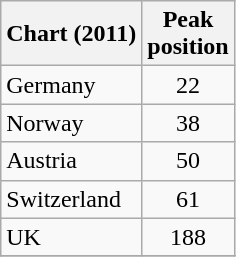<table class="wikitable">
<tr>
<th>Chart (2011)</th>
<th>Peak<br>position</th>
</tr>
<tr>
<td>Germany</td>
<td align="center">22</td>
</tr>
<tr>
<td>Norway</td>
<td align="center">38</td>
</tr>
<tr>
<td>Austria</td>
<td align="center">50</td>
</tr>
<tr>
<td>Switzerland</td>
<td align="center">61</td>
</tr>
<tr>
<td>UK</td>
<td align="center">188</td>
</tr>
<tr>
</tr>
</table>
